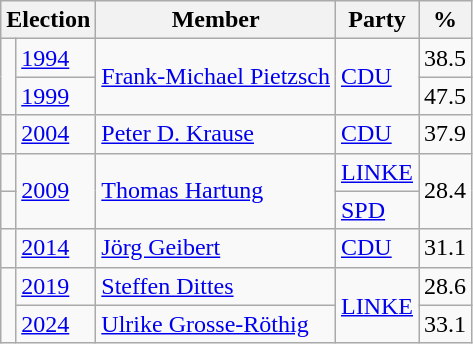<table class=wikitable>
<tr>
<th colspan=2>Election</th>
<th>Member</th>
<th>Party</th>
<th>%</th>
</tr>
<tr>
<td rowspan=2 bgcolor=></td>
<td><a href='#'>1994</a></td>
<td rowspan=2><a href='#'>Frank-Michael Pietzsch</a></td>
<td rowspan=2><a href='#'>CDU</a></td>
<td align=right>38.5</td>
</tr>
<tr>
<td><a href='#'>1999</a></td>
<td align=right>47.5</td>
</tr>
<tr>
<td bgcolor=></td>
<td><a href='#'>2004</a></td>
<td><a href='#'>Peter D. Krause</a></td>
<td><a href='#'>CDU</a></td>
<td align=right>37.9</td>
</tr>
<tr>
<td bgcolor=></td>
<td rowspan=2><a href='#'>2009</a></td>
<td rowspan=2><a href='#'>Thomas Hartung</a></td>
<td><a href='#'>LINKE</a></td>
<td rowspan=2 align=right>28.4</td>
</tr>
<tr>
<td bgcolor=></td>
<td><a href='#'>SPD</a></td>
</tr>
<tr>
<td bgcolor=></td>
<td><a href='#'>2014</a></td>
<td><a href='#'>Jörg Geibert</a></td>
<td><a href='#'>CDU</a></td>
<td align=right>31.1</td>
</tr>
<tr>
<td rowspan=2 bgcolor=></td>
<td><a href='#'>2019</a></td>
<td><a href='#'>Steffen Dittes</a></td>
<td rowspan=2><a href='#'>LINKE</a></td>
<td align=right>28.6</td>
</tr>
<tr>
<td><a href='#'>2024</a></td>
<td><a href='#'>Ulrike Grosse-Röthig</a></td>
<td align=right>33.1</td>
</tr>
</table>
